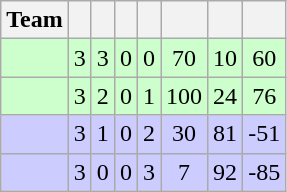<table class="wikitable" style="text-align: center;">
<tr>
<th>Team</th>
<th></th>
<th></th>
<th></th>
<th></th>
<th></th>
<th></th>
<th></th>
</tr>
<tr bgcolor="ccffcc">
<td align="left"></td>
<td>3</td>
<td>3</td>
<td>0</td>
<td>0</td>
<td>70</td>
<td>10</td>
<td>60</td>
</tr>
<tr bgcolor="ccffcc">
<td align="left"></td>
<td>3</td>
<td>2</td>
<td>0</td>
<td>1</td>
<td>100</td>
<td>24</td>
<td>76</td>
</tr>
<tr bgcolor="ccccff">
<td align="left"></td>
<td>3</td>
<td>1</td>
<td>0</td>
<td>2</td>
<td>30</td>
<td>81</td>
<td>-51</td>
</tr>
<tr bgcolor="ccccff">
<td align="left"></td>
<td>3</td>
<td>0</td>
<td>0</td>
<td>3</td>
<td>7</td>
<td>92</td>
<td>-85</td>
</tr>
</table>
